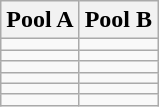<table class="wikitable">
<tr>
<th width=50%>Pool A</th>
<th width=50%>Pool B</th>
</tr>
<tr>
<td></td>
<td></td>
</tr>
<tr>
<td></td>
<td></td>
</tr>
<tr>
<td></td>
<td></td>
</tr>
<tr>
<td></td>
<td></td>
</tr>
<tr>
<td></td>
<td></td>
</tr>
<tr>
<td></td>
<td></td>
</tr>
</table>
